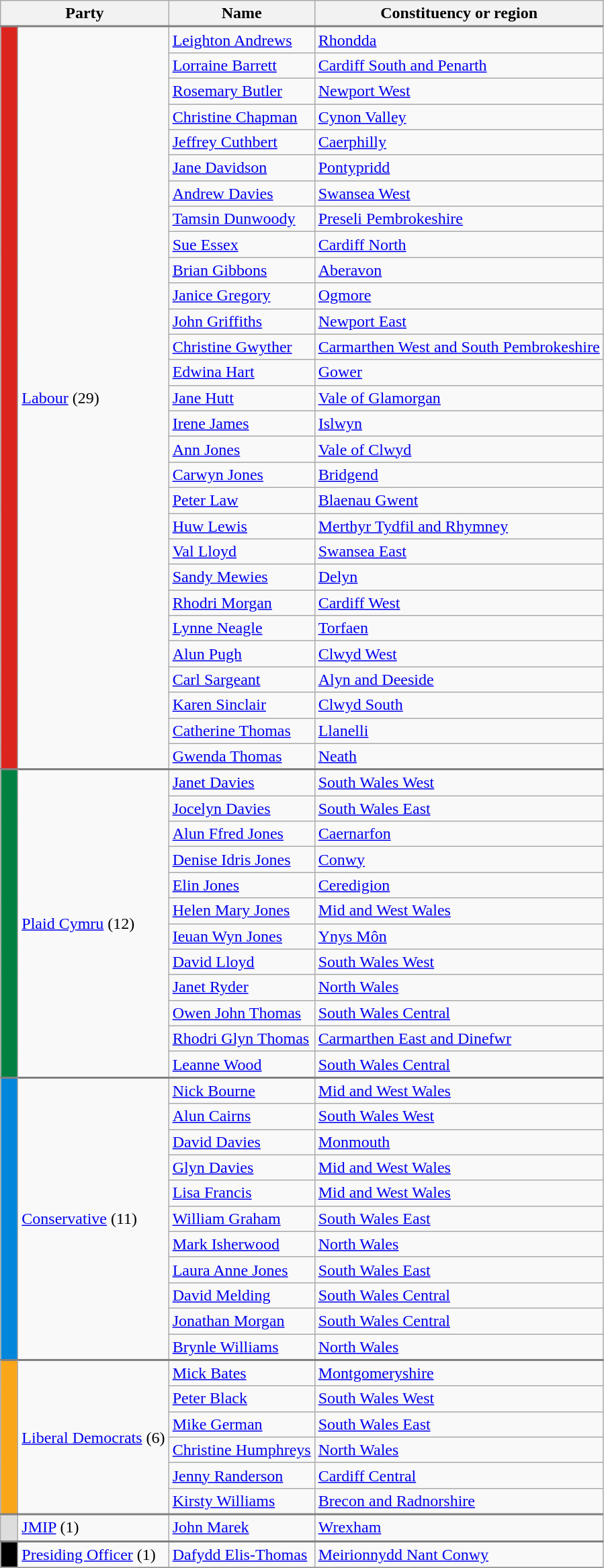<table class="wikitable">
<tr style="border-bottom: 2px solid gray;">
<th colspan="2">Party</th>
<th>Name</th>
<th>Constituency or region</th>
</tr>
<tr>
<th rowspan="29" style="background-color: #dc241f; width: 10px;"></th>
<td rowspan="29"><a href='#'>Labour</a> (29)</td>
<td><a href='#'>Leighton Andrews</a></td>
<td><a href='#'>Rhondda</a></td>
</tr>
<tr>
<td><a href='#'>Lorraine Barrett</a></td>
<td><a href='#'>Cardiff South and Penarth</a></td>
</tr>
<tr>
<td><a href='#'>Rosemary Butler</a></td>
<td><a href='#'>Newport West</a></td>
</tr>
<tr>
<td><a href='#'>Christine Chapman</a></td>
<td><a href='#'>Cynon Valley</a></td>
</tr>
<tr>
<td><a href='#'>Jeffrey Cuthbert</a></td>
<td><a href='#'>Caerphilly</a></td>
</tr>
<tr>
<td><a href='#'>Jane Davidson</a></td>
<td><a href='#'>Pontypridd</a></td>
</tr>
<tr>
<td><a href='#'>Andrew Davies</a></td>
<td><a href='#'>Swansea West</a></td>
</tr>
<tr>
<td><a href='#'>Tamsin Dunwoody</a></td>
<td><a href='#'>Preseli Pembrokeshire</a></td>
</tr>
<tr>
<td><a href='#'>Sue Essex</a></td>
<td><a href='#'>Cardiff North</a></td>
</tr>
<tr>
<td><a href='#'>Brian Gibbons</a></td>
<td><a href='#'>Aberavon</a></td>
</tr>
<tr>
<td><a href='#'>Janice Gregory</a></td>
<td><a href='#'>Ogmore</a></td>
</tr>
<tr>
<td><a href='#'>John Griffiths</a></td>
<td><a href='#'>Newport East</a></td>
</tr>
<tr>
<td><a href='#'>Christine Gwyther</a></td>
<td><a href='#'>Carmarthen West and South Pembrokeshire</a></td>
</tr>
<tr>
<td><a href='#'>Edwina Hart</a></td>
<td><a href='#'>Gower</a></td>
</tr>
<tr>
<td><a href='#'>Jane Hutt</a></td>
<td><a href='#'>Vale of Glamorgan</a></td>
</tr>
<tr>
<td><a href='#'>Irene James</a></td>
<td><a href='#'>Islwyn</a></td>
</tr>
<tr>
<td><a href='#'>Ann Jones</a></td>
<td><a href='#'>Vale of Clwyd</a></td>
</tr>
<tr>
<td><a href='#'>Carwyn Jones</a></td>
<td><a href='#'>Bridgend</a></td>
</tr>
<tr>
<td><a href='#'>Peter Law</a></td>
<td><a href='#'>Blaenau Gwent</a></td>
</tr>
<tr>
<td><a href='#'>Huw Lewis</a></td>
<td><a href='#'>Merthyr Tydfil and Rhymney</a></td>
</tr>
<tr>
<td><a href='#'>Val Lloyd</a></td>
<td><a href='#'>Swansea East</a></td>
</tr>
<tr>
<td><a href='#'>Sandy Mewies</a></td>
<td><a href='#'>Delyn</a></td>
</tr>
<tr>
<td><a href='#'>Rhodri Morgan</a></td>
<td><a href='#'>Cardiff West</a></td>
</tr>
<tr>
<td><a href='#'>Lynne Neagle</a></td>
<td><a href='#'>Torfaen</a></td>
</tr>
<tr>
<td><a href='#'>Alun Pugh</a></td>
<td><a href='#'>Clwyd West</a></td>
</tr>
<tr>
<td><a href='#'>Carl Sargeant</a></td>
<td><a href='#'>Alyn and Deeside</a></td>
</tr>
<tr>
<td><a href='#'>Karen Sinclair</a></td>
<td><a href='#'>Clwyd South</a></td>
</tr>
<tr>
<td><a href='#'>Catherine Thomas</a></td>
<td><a href='#'>Llanelli</a></td>
</tr>
<tr style="border-bottom: 2px solid gray;">
<td><a href='#'>Gwenda Thomas</a></td>
<td><a href='#'>Neath</a></td>
</tr>
<tr style="border-bottom: 2px solid gray;">
<th rowspan="13" style="background-color: #008142; width: 10px;"></th>
<td rowspan="13"><a href='#'>Plaid Cymru</a> (12)</td>
</tr>
<tr>
<td><a href='#'>Janet Davies</a></td>
<td><a href='#'>South Wales West</a></td>
</tr>
<tr>
<td><a href='#'>Jocelyn Davies</a></td>
<td><a href='#'>South Wales East</a></td>
</tr>
<tr>
<td><a href='#'>Alun Ffred Jones</a></td>
<td><a href='#'>Caernarfon</a></td>
</tr>
<tr>
<td><a href='#'>Denise Idris Jones</a></td>
<td><a href='#'>Conwy</a></td>
</tr>
<tr>
<td><a href='#'>Elin Jones</a></td>
<td><a href='#'>Ceredigion</a></td>
</tr>
<tr>
<td><a href='#'>Helen Mary Jones</a></td>
<td><a href='#'>Mid and West Wales</a></td>
</tr>
<tr>
<td><a href='#'>Ieuan Wyn Jones</a></td>
<td><a href='#'>Ynys Môn</a></td>
</tr>
<tr>
<td><a href='#'>David Lloyd</a></td>
<td><a href='#'>South Wales West</a></td>
</tr>
<tr>
<td><a href='#'>Janet Ryder</a></td>
<td><a href='#'>North Wales</a></td>
</tr>
<tr>
<td><a href='#'>Owen John Thomas</a></td>
<td><a href='#'>South Wales Central</a></td>
</tr>
<tr>
<td><a href='#'>Rhodri Glyn Thomas</a></td>
<td><a href='#'>Carmarthen East and Dinefwr</a></td>
</tr>
<tr style="border-bottom: 2px solid gray;">
<td><a href='#'>Leanne Wood</a></td>
<td><a href='#'>South Wales Central</a></td>
</tr>
<tr style="border-bottom: 2px solid gray;">
<th rowspan="12" style="background-color: #0087DC; width: 10px;"></th>
<td rowspan="12"><a href='#'>Conservative</a> (11)</td>
</tr>
<tr>
<td><a href='#'>Nick Bourne</a></td>
<td><a href='#'>Mid and West Wales</a></td>
</tr>
<tr>
<td><a href='#'>Alun Cairns</a></td>
<td><a href='#'>South Wales West</a></td>
</tr>
<tr>
<td><a href='#'>David Davies</a></td>
<td><a href='#'>Monmouth</a></td>
</tr>
<tr>
<td><a href='#'>Glyn Davies</a></td>
<td><a href='#'>Mid and West Wales</a></td>
</tr>
<tr>
<td><a href='#'>Lisa Francis</a></td>
<td><a href='#'>Mid and West Wales</a></td>
</tr>
<tr>
<td><a href='#'>William Graham</a></td>
<td><a href='#'>South Wales East</a></td>
</tr>
<tr>
<td><a href='#'>Mark Isherwood</a></td>
<td><a href='#'>North Wales</a></td>
</tr>
<tr>
<td><a href='#'>Laura Anne Jones</a></td>
<td><a href='#'>South Wales East</a></td>
</tr>
<tr>
<td><a href='#'>David Melding</a></td>
<td><a href='#'>South Wales Central</a></td>
</tr>
<tr>
<td><a href='#'>Jonathan Morgan</a></td>
<td><a href='#'>South Wales Central</a></td>
</tr>
<tr style="border-bottom: 2px solid gray;">
<td><a href='#'>Brynle Williams</a></td>
<td><a href='#'>North Wales</a></td>
</tr>
<tr style="border-bottom: 2px solid gray;">
<th rowspan="7" style="background-color: #FAA61A; width: 10px;"></th>
<td rowspan="7"><a href='#'>Liberal Democrats</a> (6)</td>
</tr>
<tr>
<td><a href='#'>Mick Bates</a></td>
<td><a href='#'>Montgomeryshire</a></td>
</tr>
<tr>
<td><a href='#'>Peter Black</a></td>
<td><a href='#'>South Wales West</a></td>
</tr>
<tr>
<td><a href='#'>Mike German</a></td>
<td><a href='#'>South Wales East</a></td>
</tr>
<tr>
<td><a href='#'>Christine Humphreys</a></td>
<td><a href='#'>North Wales</a></td>
</tr>
<tr>
<td><a href='#'>Jenny Randerson</a></td>
<td><a href='#'>Cardiff Central</a></td>
</tr>
<tr style="border-bottom: 2px solid gray;">
<td><a href='#'>Kirsty Williams</a></td>
<td><a href='#'>Brecon and Radnorshire</a></td>
</tr>
<tr style="border-bottom: 2px solid gray;">
<th rowspan="1" style="background-color:#DDDDDD; width: 10px;"></th>
<td rowspan="1"><a href='#'>JMIP</a> (1)</td>
<td><a href='#'>John Marek</a></td>
<td><a href='#'>Wrexham</a></td>
</tr>
<tr style="border-bottom: 2px solid gray;">
<th rowspan="1" style="background-color:#000000; width: 10px;"></th>
<td rowspan="1"><a href='#'>Presiding Officer</a> (1)</td>
<td><a href='#'>Dafydd Elis-Thomas</a></td>
<td><a href='#'>Meirionnydd Nant Conwy</a></td>
</tr>
<tr>
</tr>
</table>
